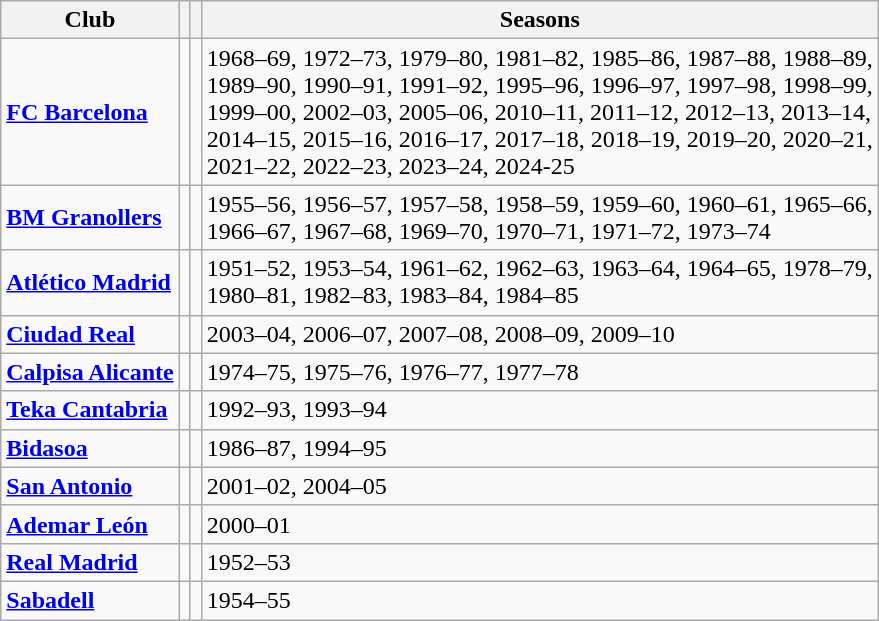<table class="wikitable">
<tr>
<th>Club</th>
<th></th>
<th></th>
<th>Seasons</th>
</tr>
<tr>
<td><strong><a href='#'>FC Barcelona</a></strong></td>
<td></td>
<td></td>
<td>1968–69, 1972–73, 1979–80, 1981–82, 1985–86, 1987–88, 1988–89, <br>1989–90, 1990–91, 1991–92, 1995–96, 1996–97, 1997–98, 1998–99, <br>1999–00, 2002–03, 2005–06, 2010–11, 2011–12, 2012–13, 2013–14,<br> 2014–15, 2015–16, 2016–17, 2017–18, 2018–19, 2019–20, 2020–21,<br> 2021–22, 2022–23, 2023–24, 2024-25</td>
</tr>
<tr>
<td><strong><a href='#'>BM Granollers</a></strong></td>
<td></td>
<td></td>
<td>1955–56, 1956–57, 1957–58, 1958–59, 1959–60, 1960–61, 1965–66, <br>1966–67, 1967–68, 1969–70, 1970–71, 1971–72, 1973–74</td>
</tr>
<tr>
<td><strong><a href='#'>Atlético Madrid</a></strong></td>
<td></td>
<td></td>
<td>1951–52, 1953–54, 1961–62, 1962–63, 1963–64, 1964–65, 1978–79, <br>1980–81, 1982–83, 1983–84, 1984–85</td>
</tr>
<tr>
<td><strong><a href='#'>Ciudad Real</a></strong></td>
<td></td>
<td></td>
<td>2003–04, 2006–07, 2007–08, 2008–09, 2009–10</td>
</tr>
<tr>
<td><strong><a href='#'>Calpisa Alicante</a></strong></td>
<td></td>
<td></td>
<td>1974–75, 1975–76, 1976–77, 1977–78</td>
</tr>
<tr>
<td><strong><a href='#'>Teka Cantabria</a></strong></td>
<td></td>
<td></td>
<td>1992–93, 1993–94</td>
</tr>
<tr>
<td><strong><a href='#'>Bidasoa</a></strong></td>
<td></td>
<td></td>
<td>1986–87, 1994–95</td>
</tr>
<tr>
<td><strong><a href='#'>San Antonio</a></strong></td>
<td></td>
<td></td>
<td>2001–02, 2004–05</td>
</tr>
<tr>
<td><strong><a href='#'>Ademar León</a></strong></td>
<td></td>
<td></td>
<td>2000–01</td>
</tr>
<tr>
<td><strong><a href='#'>Real Madrid</a></strong></td>
<td></td>
<td></td>
<td>1952–53</td>
</tr>
<tr>
<td><strong><a href='#'>Sabadell</a></strong></td>
<td></td>
<td></td>
<td>1954–55</td>
</tr>
</table>
